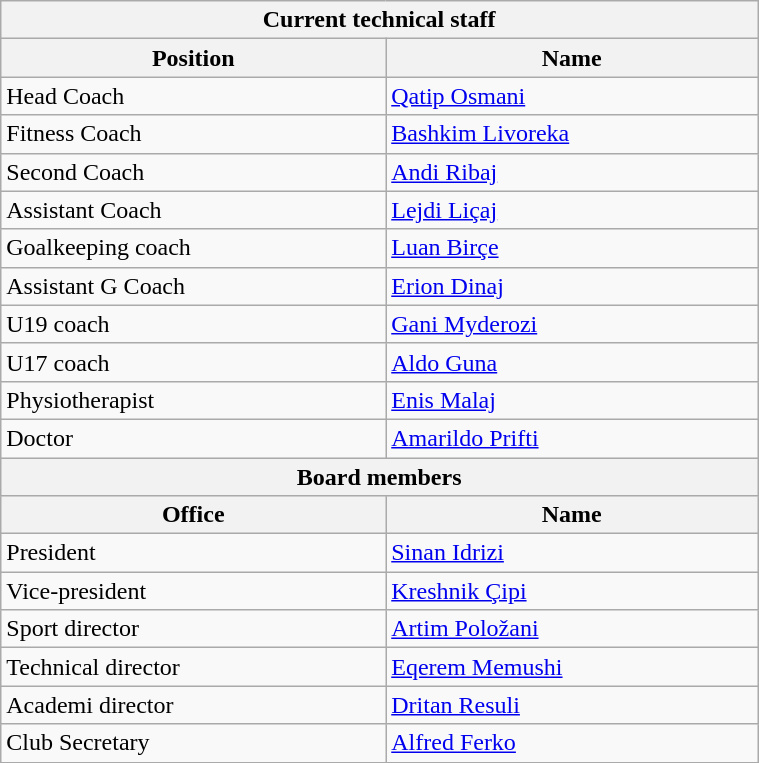<table class="wikitable" width=40% style="text-align:left;font-size:100%;">
<tr>
<th colspan="2">Current technical staff</th>
</tr>
<tr>
<th>Position</th>
<th>Name</th>
</tr>
<tr>
<td>Head Coach</td>
<td> <a href='#'>Qatip Osmani</a></td>
</tr>
<tr>
<td>Fitness Coach</td>
<td> <a href='#'>Bashkim Livoreka</a></td>
</tr>
<tr>
<td>Second Coach</td>
<td> <a href='#'>Andi Ribaj</a></td>
</tr>
<tr>
<td>Assistant Coach</td>
<td> <a href='#'>Lejdi Liçaj</a></td>
</tr>
<tr>
<td>Goalkeeping coach</td>
<td> <a href='#'>Luan Birçe</a></td>
</tr>
<tr>
<td>Assistant G Coach</td>
<td> <a href='#'>Erion Dinaj</a></td>
</tr>
<tr>
<td>U19 coach</td>
<td> <a href='#'>Gani Myderozi</a></td>
</tr>
<tr>
<td>U17 coach</td>
<td> <a href='#'>Aldo Guna</a></td>
</tr>
<tr>
<td>Physiotherapist</td>
<td> <a href='#'>Enis Malaj</a></td>
</tr>
<tr>
<td>Doctor</td>
<td> <a href='#'>Amarildo Prifti</a></td>
</tr>
<tr>
<th colspan="2">Board members</th>
</tr>
<tr>
<th>Office</th>
<th>Name</th>
</tr>
<tr>
<td>President</td>
<td> <a href='#'>Sinan Idrizi</a></td>
</tr>
<tr>
<td>Vice-president</td>
<td> <a href='#'>Kreshnik Çipi</a></td>
</tr>
<tr>
<td>Sport director</td>
<td> <a href='#'>Artim Položani</a></td>
</tr>
<tr>
<td>Technical director</td>
<td> <a href='#'>Eqerem Memushi</a></td>
</tr>
<tr>
<td>Academi director</td>
<td> <a href='#'>Dritan Resuli</a></td>
</tr>
<tr>
<td>Club Secretary</td>
<td> <a href='#'>Alfred Ferko</a></td>
</tr>
</table>
